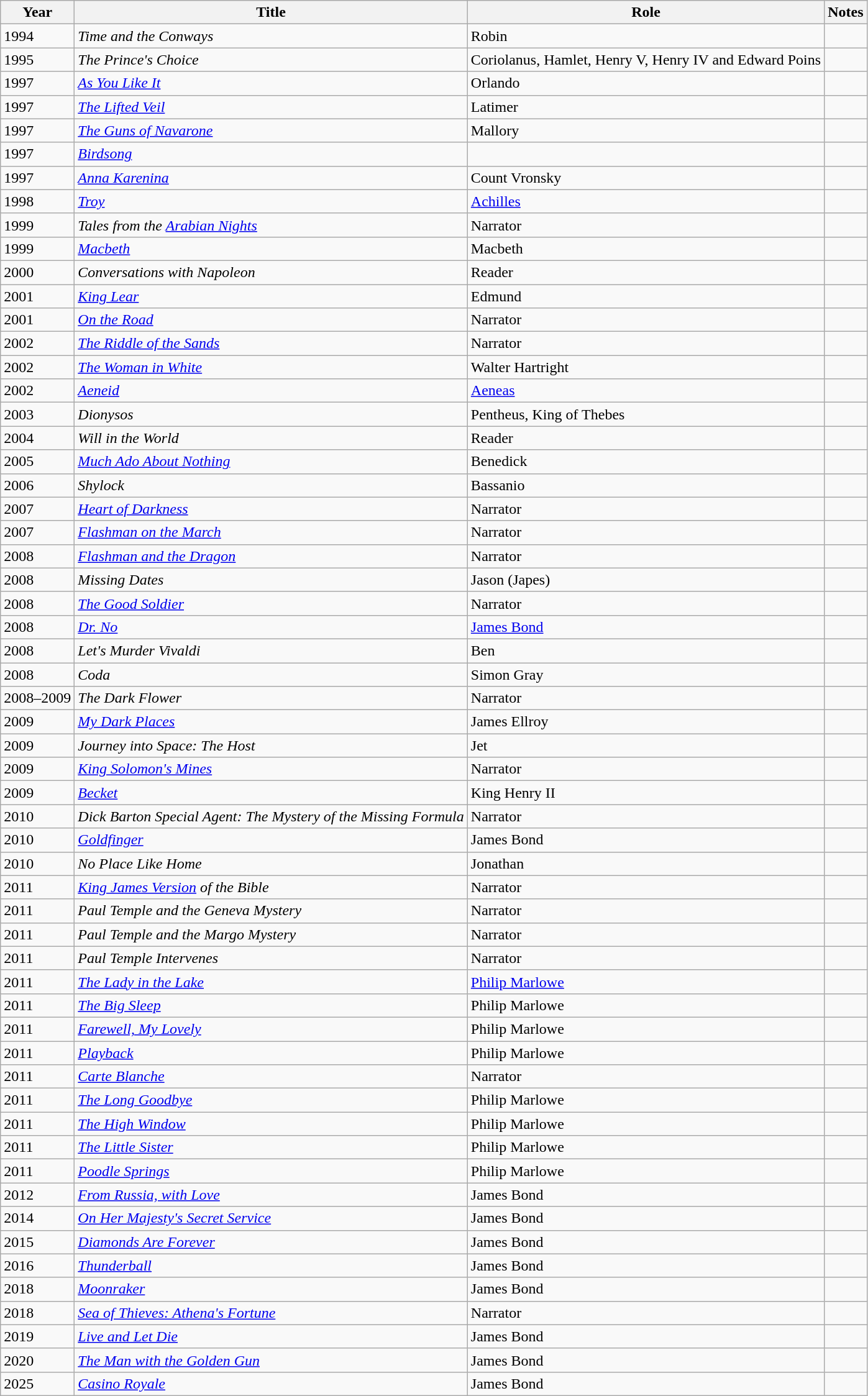<table class="wikitable">
<tr>
<th>Year</th>
<th>Title</th>
<th>Role</th>
<th>Notes</th>
</tr>
<tr>
<td>1994</td>
<td><em>Time and the Conways</em></td>
<td>Robin</td>
<td></td>
</tr>
<tr>
<td>1995</td>
<td><em>The Prince's Choice</em></td>
<td>Coriolanus, Hamlet, Henry V, Henry IV and Edward Poins</td>
<td></td>
</tr>
<tr>
<td>1997</td>
<td><em><a href='#'>As You Like It</a></em></td>
<td>Orlando</td>
<td></td>
</tr>
<tr>
<td>1997</td>
<td><em><a href='#'>The Lifted Veil</a></em></td>
<td>Latimer</td>
<td></td>
</tr>
<tr>
<td>1997</td>
<td><em><a href='#'>The Guns of Navarone</a></em></td>
<td>Mallory</td>
<td></td>
</tr>
<tr>
<td>1997</td>
<td><em><a href='#'>Birdsong</a></em></td>
<td></td>
<td></td>
</tr>
<tr>
<td>1997</td>
<td><em><a href='#'>Anna Karenina</a></em></td>
<td>Count Vronsky</td>
<td></td>
</tr>
<tr>
<td>1998</td>
<td><em><a href='#'>Troy</a></em></td>
<td><a href='#'>Achilles</a></td>
<td></td>
</tr>
<tr>
<td>1999</td>
<td><em>Tales from the <a href='#'>Arabian Nights</a></em></td>
<td>Narrator</td>
<td></td>
</tr>
<tr>
<td>1999</td>
<td><em><a href='#'>Macbeth</a></em></td>
<td>Macbeth</td>
<td></td>
</tr>
<tr>
<td>2000</td>
<td><em>Conversations with Napoleon</em></td>
<td>Reader</td>
<td></td>
</tr>
<tr>
<td>2001</td>
<td><em><a href='#'>King Lear</a></em></td>
<td>Edmund</td>
<td></td>
</tr>
<tr>
<td>2001</td>
<td><em><a href='#'>On the Road</a></em></td>
<td>Narrator</td>
<td></td>
</tr>
<tr>
<td>2002</td>
<td><em><a href='#'>The Riddle of the Sands</a></em></td>
<td>Narrator</td>
<td></td>
</tr>
<tr>
<td>2002</td>
<td><em><a href='#'>The Woman in White</a></em></td>
<td>Walter Hartright</td>
<td></td>
</tr>
<tr>
<td>2002</td>
<td><em><a href='#'>Aeneid</a></em></td>
<td><a href='#'>Aeneas</a></td>
<td></td>
</tr>
<tr>
<td>2003</td>
<td><em>Dionysos</em></td>
<td>Pentheus, King of Thebes</td>
<td></td>
</tr>
<tr>
<td>2004</td>
<td><em>Will in the World</em></td>
<td>Reader</td>
<td></td>
</tr>
<tr>
<td>2005</td>
<td><em><a href='#'>Much Ado About Nothing</a></em></td>
<td>Benedick</td>
<td></td>
</tr>
<tr>
<td>2006</td>
<td><em>Shylock</em></td>
<td>Bassanio</td>
<td></td>
</tr>
<tr>
<td>2007</td>
<td><em><a href='#'>Heart of Darkness</a></em></td>
<td>Narrator</td>
<td></td>
</tr>
<tr>
<td>2007</td>
<td><em><a href='#'>Flashman on the March</a></em></td>
<td>Narrator</td>
<td></td>
</tr>
<tr>
<td>2008</td>
<td><em><a href='#'>Flashman and the Dragon</a></em></td>
<td>Narrator</td>
<td></td>
</tr>
<tr>
<td>2008</td>
<td><em>Missing Dates</em></td>
<td>Jason (Japes)</td>
<td></td>
</tr>
<tr>
<td>2008</td>
<td><em><a href='#'>The Good Soldier</a></em></td>
<td>Narrator</td>
<td></td>
</tr>
<tr>
<td>2008</td>
<td><em><a href='#'>Dr. No</a></em></td>
<td><a href='#'>James Bond</a></td>
<td></td>
</tr>
<tr>
<td>2008</td>
<td><em>Let's Murder Vivaldi</em></td>
<td>Ben</td>
<td></td>
</tr>
<tr>
<td>2008</td>
<td><em>Coda</em></td>
<td>Simon Gray</td>
<td></td>
</tr>
<tr>
<td>2008–2009</td>
<td><em>The Dark Flower</em></td>
<td>Narrator</td>
<td></td>
</tr>
<tr>
<td>2009</td>
<td><em><a href='#'>My Dark Places</a></em></td>
<td>James Ellroy</td>
<td></td>
</tr>
<tr>
<td>2009</td>
<td><em>Journey into Space: The Host</em></td>
<td>Jet</td>
<td></td>
</tr>
<tr>
<td>2009</td>
<td><em><a href='#'>King Solomon's Mines</a></em></td>
<td>Narrator</td>
<td></td>
</tr>
<tr>
<td>2009</td>
<td><em><a href='#'>Becket</a></em></td>
<td>King Henry II</td>
<td></td>
</tr>
<tr>
<td>2010</td>
<td><em>Dick Barton Special Agent: The Mystery of the Missing Formula</em></td>
<td>Narrator</td>
<td></td>
</tr>
<tr>
<td>2010</td>
<td><em><a href='#'>Goldfinger</a></em></td>
<td>James Bond</td>
<td></td>
</tr>
<tr>
<td>2010</td>
<td><em>No Place Like Home</em></td>
<td>Jonathan</td>
<td></td>
</tr>
<tr>
<td>2011</td>
<td><em><a href='#'>King James Version</a> of the Bible</em></td>
<td>Narrator</td>
<td></td>
</tr>
<tr>
<td>2011</td>
<td><em>Paul Temple and the Geneva Mystery</em></td>
<td>Narrator</td>
<td></td>
</tr>
<tr>
<td>2011</td>
<td><em>Paul Temple and the Margo Mystery</em></td>
<td>Narrator</td>
<td></td>
</tr>
<tr>
<td>2011</td>
<td><em>Paul Temple Intervenes</em></td>
<td>Narrator</td>
<td></td>
</tr>
<tr>
<td>2011</td>
<td><em><a href='#'>The Lady in the Lake</a></em></td>
<td><a href='#'>Philip Marlowe</a></td>
<td></td>
</tr>
<tr>
<td>2011</td>
<td><em><a href='#'>The Big Sleep</a></em></td>
<td>Philip Marlowe</td>
<td></td>
</tr>
<tr>
<td>2011</td>
<td><em><a href='#'>Farewell, My Lovely</a></em></td>
<td>Philip Marlowe</td>
<td></td>
</tr>
<tr>
<td>2011</td>
<td><em><a href='#'>Playback</a></em></td>
<td>Philip Marlowe</td>
<td></td>
</tr>
<tr>
<td>2011</td>
<td><em><a href='#'>Carte Blanche</a></em></td>
<td>Narrator</td>
<td></td>
</tr>
<tr>
<td>2011</td>
<td><em><a href='#'>The Long Goodbye</a></em></td>
<td>Philip Marlowe</td>
<td></td>
</tr>
<tr>
<td>2011</td>
<td><em><a href='#'>The High Window</a></em></td>
<td>Philip Marlowe</td>
<td></td>
</tr>
<tr>
<td>2011</td>
<td><em><a href='#'>The Little Sister</a></em></td>
<td>Philip Marlowe</td>
<td></td>
</tr>
<tr>
<td>2011</td>
<td><em><a href='#'>Poodle Springs</a></em></td>
<td>Philip Marlowe</td>
<td></td>
</tr>
<tr>
<td>2012</td>
<td><em><a href='#'>From Russia, with Love</a></em></td>
<td>James Bond</td>
<td></td>
</tr>
<tr>
<td>2014</td>
<td><em><a href='#'>On Her Majesty's Secret Service</a></em></td>
<td>James Bond</td>
<td></td>
</tr>
<tr>
<td>2015</td>
<td><em><a href='#'>Diamonds Are Forever</a></em></td>
<td>James Bond</td>
<td></td>
</tr>
<tr>
<td>2016</td>
<td><em><a href='#'>Thunderball</a></em></td>
<td>James Bond</td>
<td></td>
</tr>
<tr>
<td>2018</td>
<td><em><a href='#'>Moonraker</a></em></td>
<td>James Bond</td>
<td></td>
</tr>
<tr>
<td>2018</td>
<td><em><a href='#'>Sea of Thieves: Athena's Fortune</a></em></td>
<td>Narrator</td>
<td></td>
</tr>
<tr>
<td>2019</td>
<td><em><a href='#'>Live and Let Die</a></em></td>
<td>James Bond</td>
<td></td>
</tr>
<tr>
<td>2020</td>
<td><em><a href='#'>The Man with the Golden Gun</a></em></td>
<td>James Bond</td>
<td></td>
</tr>
<tr>
<td>2025</td>
<td><a href='#'><em>Casino Royale</em></a></td>
<td>James Bond</td>
<td></td>
</tr>
</table>
